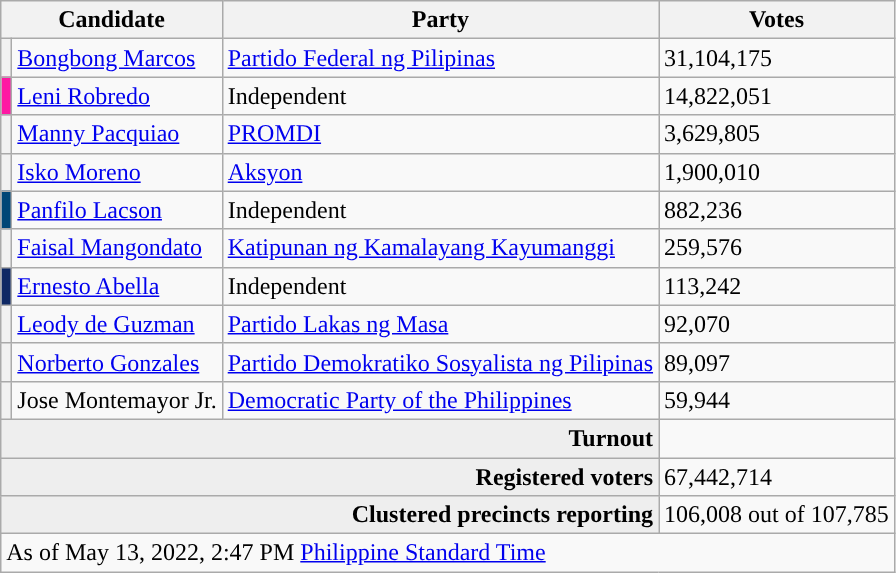<table class="wikitable">
<tr>
<th colspan="2">Candidate</th>
<th>Party</th>
<th>Votes</th>
</tr>
<tr>
<th style="background:"></th>
<td><a href='#'>Bongbong Marcos</a></td>
<td><a href='#'>Partido Federal ng Pilipinas</a></td>
<td>31,104,175</td>
</tr>
<tr>
<th style="background:#FE18A3;"></th>
<td><a href='#'>Leni Robredo</a></td>
<td>Independent</td>
<td>14,822,051</td>
</tr>
<tr>
<th style="background:"></th>
<td><a href='#'>Manny Pacquiao</a></td>
<td><a href='#'>PROMDI</a></td>
<td>3,629,805</td>
</tr>
<tr>
<th style="background:"></th>
<td><a href='#'>Isko Moreno</a></td>
<td><a href='#'>Aksyon</a></td>
<td>1,900,010</td>
</tr>
<tr>
<th style="background:#004777;"></th>
<td><a href='#'>Panfilo Lacson</a></td>
<td>Independent</td>
<td>882,236</td>
</tr>
<tr>
<th style="background:"></th>
<td><a href='#'>Faisal Mangondato</a></td>
<td><a href='#'>Katipunan ng Kamalayang Kayumanggi</a></td>
<td>259,576</td>
</tr>
<tr>
<th style="background:#0E2864;"></th>
<td><a href='#'>Ernesto Abella</a></td>
<td>Independent</td>
<td>113,242</td>
</tr>
<tr>
<th style="background:"></th>
<td><a href='#'>Leody de Guzman</a></td>
<td><a href='#'>Partido Lakas ng Masa</a></td>
<td>92,070</td>
</tr>
<tr>
<th style="background:"></th>
<td><a href='#'>Norberto Gonzales</a></td>
<td><a href='#'>Partido Demokratiko Sosyalista ng Pilipinas</a></td>
<td>89,097</td>
</tr>
<tr>
<th style="background:"></th>
<td>Jose Montemayor Jr.</td>
<td><a href='#'>Democratic Party of the Philippines</a></td>
<td>59,944</td>
</tr>
<tr>
<td colspan="3" style="background:#eee; text-align:right;"><strong>Turnout</strong></td>
<td></td>
</tr>
<tr>
<td colspan="3" style="background:#eee; text-align:right;"><strong>Registered voters</strong></td>
<td>67,442,714</td>
</tr>
<tr>
<td colspan="3" style="background:#eee; text-align:right;"><strong>Clustered precincts reporting</strong></td>
<td>106,008 out of 107,785</td>
</tr>
<tr>
<td colspan="4">As of May 13, 2022, 2:47 PM <a href='#'>Philippine Standard Time</a></td>
</tr>
</table>
